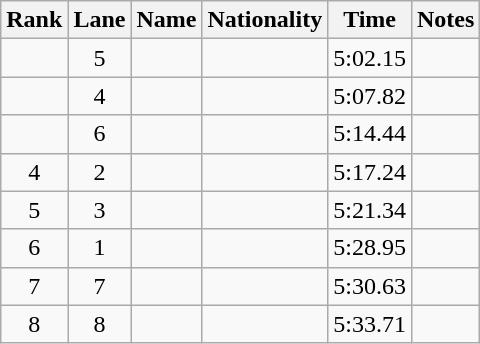<table class="wikitable sortable" style="text-align:center">
<tr>
<th>Rank</th>
<th>Lane</th>
<th>Name</th>
<th>Nationality</th>
<th>Time</th>
<th>Notes</th>
</tr>
<tr>
<td></td>
<td>5</td>
<td align=left></td>
<td align=left></td>
<td>5:02.15</td>
<td></td>
</tr>
<tr>
<td></td>
<td>4</td>
<td align=left></td>
<td align=left></td>
<td>5:07.82</td>
<td></td>
</tr>
<tr>
<td></td>
<td>6</td>
<td align=left></td>
<td align=left></td>
<td>5:14.44</td>
<td></td>
</tr>
<tr>
<td>4</td>
<td>2</td>
<td align=left></td>
<td align=left></td>
<td>5:17.24</td>
<td></td>
</tr>
<tr>
<td>5</td>
<td>3</td>
<td align=left></td>
<td align=left></td>
<td>5:21.34</td>
<td></td>
</tr>
<tr>
<td>6</td>
<td>1</td>
<td align=left></td>
<td align=left></td>
<td>5:28.95</td>
<td></td>
</tr>
<tr>
<td>7</td>
<td>7</td>
<td align=left></td>
<td align=left></td>
<td>5:30.63</td>
<td></td>
</tr>
<tr>
<td>8</td>
<td>8</td>
<td align=left></td>
<td align=left></td>
<td>5:33.71</td>
<td></td>
</tr>
</table>
